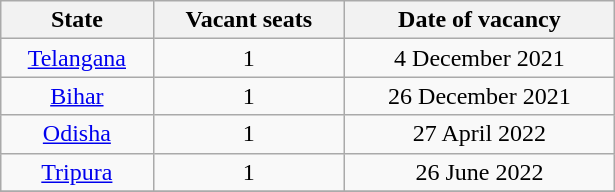<table class="wikitable sortable" style="text-align:center; width:410px">
<tr>
<th>State</th>
<th>Vacant seats</th>
<th>Date of vacancy</th>
</tr>
<tr>
<td><a href='#'>Telangana</a></td>
<td>1</td>
<td>4 December 2021</td>
</tr>
<tr>
<td><a href='#'>Bihar</a></td>
<td>1</td>
<td>26 December 2021</td>
</tr>
<tr>
<td><a href='#'>Odisha</a></td>
<td>1</td>
<td>27 April 2022</td>
</tr>
<tr>
<td><a href='#'>Tripura</a></td>
<td>1</td>
<td>26 June 2022</td>
</tr>
<tr>
</tr>
</table>
